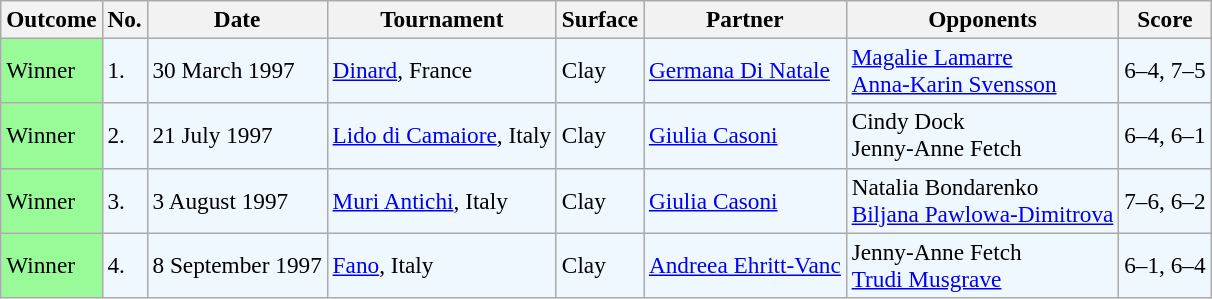<table class="sortable wikitable" style=font-size:97%>
<tr>
<th>Outcome</th>
<th>No.</th>
<th>Date</th>
<th>Tournament</th>
<th>Surface</th>
<th>Partner</th>
<th>Opponents</th>
<th>Score</th>
</tr>
<tr style="background:#f0f8ff;">
<td style="background:#98fb98;">Winner</td>
<td>1.</td>
<td>30 March 1997</td>
<td><a href='#'>Dinard</a>, France</td>
<td>Clay</td>
<td> <a href='#'>Germana Di Natale</a></td>
<td> <a href='#'>Magalie Lamarre</a> <br>  <a href='#'>Anna-Karin Svensson</a></td>
<td>6–4, 7–5</td>
</tr>
<tr bgcolor="#f0f8ff">
<td bgcolor="98FB98">Winner</td>
<td>2.</td>
<td>21 July 1997</td>
<td><a href='#'>Lido di Camaiore</a>, Italy</td>
<td>Clay</td>
<td> <a href='#'>Giulia Casoni</a></td>
<td> Cindy Dock<br> Jenny-Anne Fetch</td>
<td>6–4, 6–1</td>
</tr>
<tr bgcolor="#f0f8ff">
<td bgcolor="98FB98">Winner</td>
<td>3.</td>
<td>3 August 1997</td>
<td><a href='#'>Muri Antichi</a>, Italy</td>
<td>Clay</td>
<td> <a href='#'>Giulia Casoni</a></td>
<td> Natalia Bondarenko<br> <a href='#'>Biljana Pawlowa-Dimitrova</a></td>
<td>7–6, 6–2</td>
</tr>
<tr style="background:#f0f8ff;">
<td style="background:#98fb98;">Winner</td>
<td>4.</td>
<td>8 September 1997</td>
<td><a href='#'>Fano</a>, Italy</td>
<td>Clay</td>
<td> <a href='#'>Andreea Ehritt-Vanc</a></td>
<td> Jenny-Anne Fetch <br>  <a href='#'>Trudi Musgrave</a></td>
<td>6–1, 6–4</td>
</tr>
</table>
